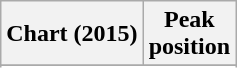<table class="wikitable sortable plainrowheaders" style="text-align:center">
<tr>
<th scope="col">Chart (2015)</th>
<th scope="col">Peak<br>position</th>
</tr>
<tr>
</tr>
<tr>
</tr>
<tr>
</tr>
<tr>
</tr>
<tr>
</tr>
<tr>
</tr>
<tr>
</tr>
<tr>
</tr>
<tr>
</tr>
<tr>
</tr>
<tr>
</tr>
<tr>
</tr>
<tr>
</tr>
<tr>
</tr>
<tr>
</tr>
<tr>
</tr>
<tr>
</tr>
</table>
